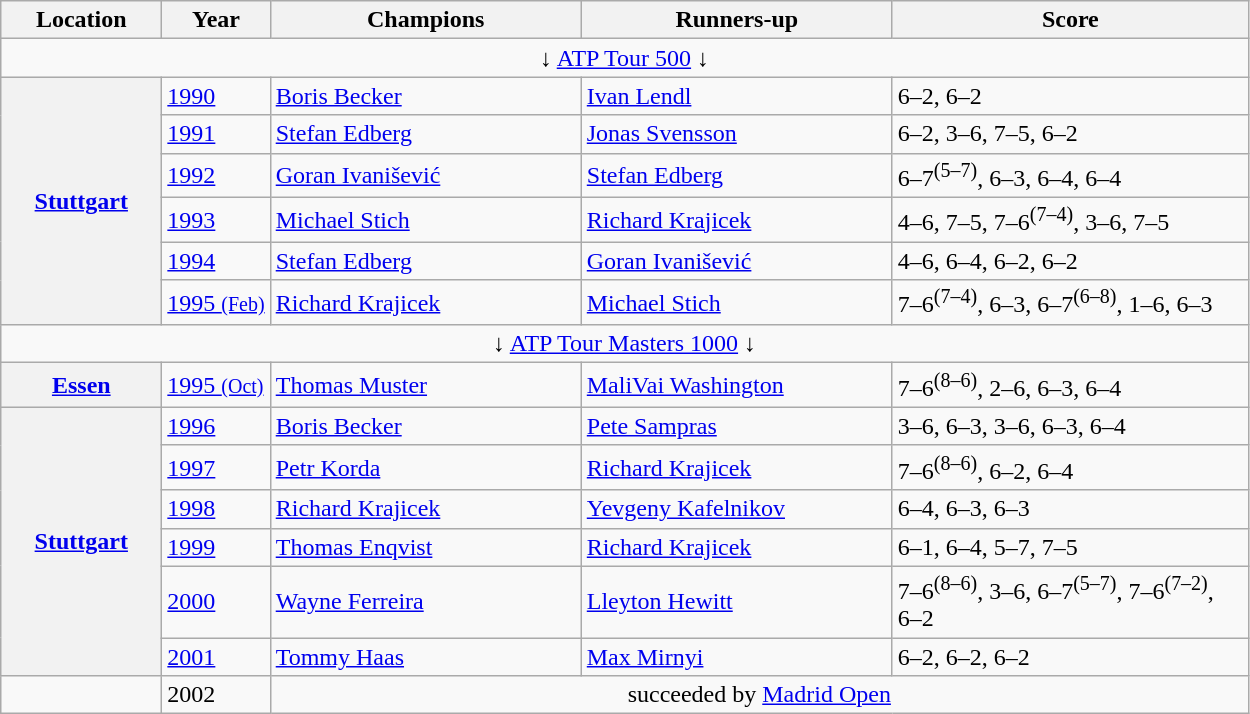<table class="wikitable">
<tr>
<th style="width:100px">Location</th>
<th>Year</th>
<th style="width:200px">Champions</th>
<th style="width:200px">Runners-up</th>
<th style="width:230px" class="unsortable">Score</th>
</tr>
<tr>
<td colspan=5 align=center>↓ <a href='#'>ATP Tour 500</a> ↓</td>
</tr>
<tr>
<th rowspan="6"><a href='#'>Stuttgart</a></th>
<td><a href='#'>1990</a></td>
<td> <a href='#'>Boris Becker</a></td>
<td> <a href='#'>Ivan Lendl</a></td>
<td>6–2, 6–2</td>
</tr>
<tr>
<td><a href='#'>1991</a></td>
<td> <a href='#'>Stefan Edberg</a></td>
<td> <a href='#'>Jonas Svensson</a></td>
<td>6–2, 3–6, 7–5, 6–2</td>
</tr>
<tr>
<td><a href='#'>1992</a></td>
<td> <a href='#'>Goran Ivanišević</a></td>
<td> <a href='#'>Stefan Edberg</a></td>
<td>6–7<sup>(5–7)</sup>, 6–3, 6–4, 6–4</td>
</tr>
<tr>
<td><a href='#'>1993</a></td>
<td> <a href='#'>Michael Stich</a></td>
<td> <a href='#'>Richard Krajicek</a></td>
<td>4–6, 7–5, 7–6<sup>(7–4)</sup>, 3–6, 7–5</td>
</tr>
<tr>
<td><a href='#'>1994</a></td>
<td> <a href='#'>Stefan Edberg</a></td>
<td> <a href='#'>Goran Ivanišević</a></td>
<td>4–6, 6–4, 6–2, 6–2</td>
</tr>
<tr>
<td><a href='#'>1995 <small>(Feb)</small></a></td>
<td> <a href='#'>Richard Krajicek</a></td>
<td> <a href='#'>Michael Stich</a></td>
<td>7–6<sup>(7–4)</sup>, 6–3, 6–7<sup>(6–8)</sup>, 1–6, 6–3</td>
</tr>
<tr>
<td colspan=5 align=center>↓ <a href='#'>ATP Tour Masters 1000</a> ↓</td>
</tr>
<tr>
<th rowspan="1"><a href='#'>Essen</a></th>
<td><a href='#'>1995 <small>(Oct)</small></a></td>
<td> <a href='#'>Thomas Muster</a></td>
<td> <a href='#'>MaliVai Washington</a></td>
<td>7–6<sup>(8–6)</sup>, 2–6, 6–3, 6–4</td>
</tr>
<tr>
<th rowspan="6"><a href='#'>Stuttgart</a></th>
<td><a href='#'>1996</a></td>
<td> <a href='#'>Boris Becker</a></td>
<td> <a href='#'>Pete Sampras</a></td>
<td>3–6, 6–3, 3–6, 6–3, 6–4</td>
</tr>
<tr>
<td><a href='#'>1997</a></td>
<td> <a href='#'>Petr Korda</a></td>
<td> <a href='#'>Richard Krajicek</a></td>
<td>7–6<sup>(8–6)</sup>, 6–2, 6–4</td>
</tr>
<tr>
<td><a href='#'>1998</a></td>
<td> <a href='#'>Richard Krajicek</a></td>
<td> <a href='#'>Yevgeny Kafelnikov</a></td>
<td>6–4, 6–3, 6–3</td>
</tr>
<tr>
<td><a href='#'>1999</a></td>
<td> <a href='#'>Thomas Enqvist</a></td>
<td> <a href='#'>Richard Krajicek</a></td>
<td>6–1, 6–4, 5–7, 7–5</td>
</tr>
<tr>
<td><a href='#'>2000</a></td>
<td> <a href='#'>Wayne Ferreira</a></td>
<td> <a href='#'>Lleyton Hewitt</a></td>
<td>7–6<sup>(8–6)</sup>, 3–6, 6–7<sup>(5–7)</sup>, 7–6<sup>(7–2)</sup>, 6–2</td>
</tr>
<tr>
<td><a href='#'>2001</a></td>
<td> <a href='#'>Tommy Haas</a></td>
<td> <a href='#'>Max Mirnyi</a></td>
<td>6–2, 6–2, 6–2</td>
</tr>
<tr>
<td></td>
<td>2002</td>
<td colspan="3" align="center">succeeded by <a href='#'>Madrid Open</a></td>
</tr>
</table>
